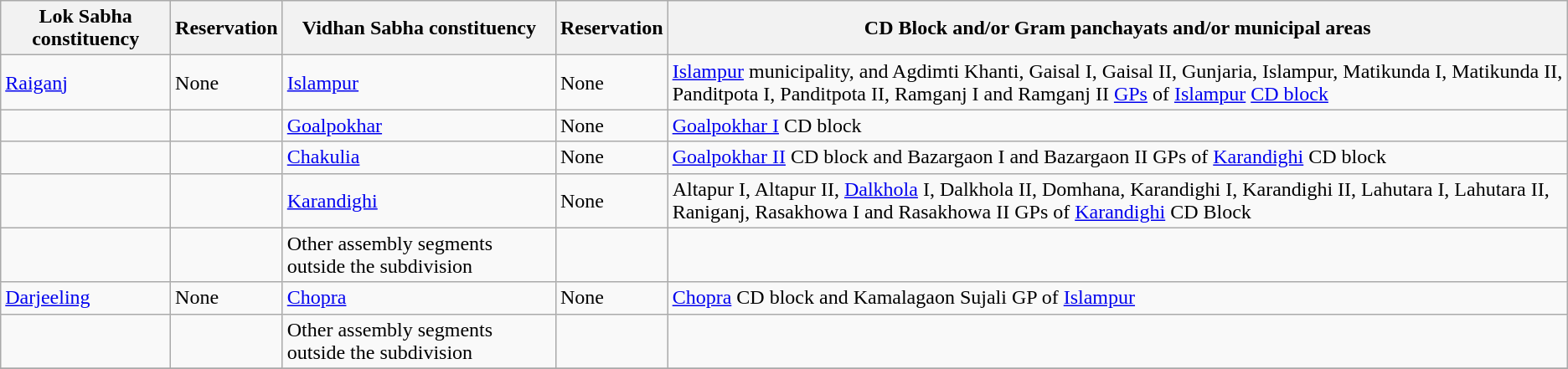<table class="wikitable sortable">
<tr>
<th>Lok Sabha constituency</th>
<th>Reservation</th>
<th>Vidhan Sabha constituency</th>
<th>Reservation</th>
<th>CD Block and/or Gram panchayats and/or municipal areas</th>
</tr>
<tr>
<td><a href='#'>Raiganj</a></td>
<td>None</td>
<td><a href='#'>Islampur</a></td>
<td>None</td>
<td><a href='#'>Islampur</a> municipality, and Agdimti Khanti, Gaisal I, Gaisal  II, Gunjaria, Islampur, Matikunda I, Matikunda  II, Panditpota I, Panditpota II, Ramganj I and Ramganj II <a href='#'>GPs</a> of <a href='#'>Islampur</a> <a href='#'>CD block</a></td>
</tr>
<tr>
<td></td>
<td></td>
<td><a href='#'>Goalpokhar</a></td>
<td>None</td>
<td><a href='#'>Goalpokhar I</a> CD block</td>
</tr>
<tr>
<td></td>
<td></td>
<td><a href='#'>Chakulia</a></td>
<td>None</td>
<td><a href='#'>Goalpokhar II</a> CD block and Bazargaon I and Bazargaon II GPs of  <a href='#'>Karandighi</a> CD block</td>
</tr>
<tr>
<td></td>
<td></td>
<td><a href='#'>Karandighi</a></td>
<td>None</td>
<td>Altapur I, Altapur II, <a href='#'>Dalkhola</a> I, Dalkhola II, Domhana, Karandighi I, Karandighi II, Lahutara I, Lahutara II, Raniganj, Rasakhowa I and Rasakhowa II  GPs  of <a href='#'>Karandighi</a> CD Block</td>
</tr>
<tr>
<td></td>
<td></td>
<td>Other assembly segments outside the subdivision</td>
<td></td>
<td></td>
</tr>
<tr>
<td><a href='#'>Darjeeling</a></td>
<td>None</td>
<td><a href='#'>Chopra</a></td>
<td>None</td>
<td><a href='#'>Chopra</a> CD block and Kamalagaon Sujali GP of <a href='#'>Islampur</a></td>
</tr>
<tr>
<td></td>
<td></td>
<td>Other assembly segments outside the subdivision</td>
<td></td>
<td></td>
</tr>
<tr>
</tr>
</table>
